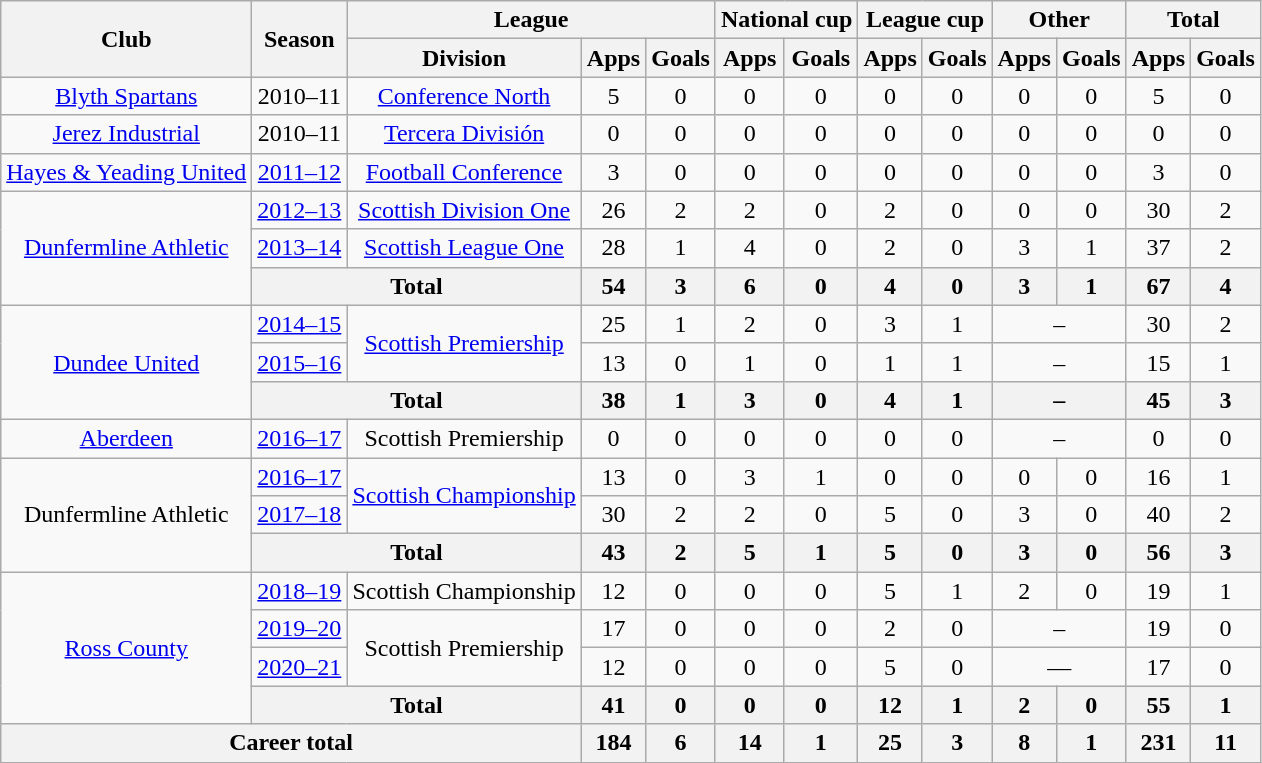<table class="wikitable" style="text-align:center">
<tr>
<th rowspan="2">Club</th>
<th rowspan="2">Season</th>
<th colspan="3">League</th>
<th colspan="2">National cup</th>
<th colspan="2">League cup</th>
<th colspan="2">Other</th>
<th colspan="2">Total</th>
</tr>
<tr>
<th>Division</th>
<th>Apps</th>
<th>Goals</th>
<th>Apps</th>
<th>Goals</th>
<th>Apps</th>
<th>Goals</th>
<th>Apps</th>
<th>Goals</th>
<th>Apps</th>
<th>Goals</th>
</tr>
<tr>
<td><a href='#'>Blyth Spartans</a></td>
<td>2010–11</td>
<td><a href='#'>Conference North</a></td>
<td>5</td>
<td>0</td>
<td>0</td>
<td>0</td>
<td>0</td>
<td>0</td>
<td>0</td>
<td>0</td>
<td>5</td>
<td>0</td>
</tr>
<tr>
<td><a href='#'>Jerez Industrial</a></td>
<td>2010–11</td>
<td><a href='#'>Tercera División</a></td>
<td>0</td>
<td>0</td>
<td>0</td>
<td>0</td>
<td>0</td>
<td>0</td>
<td>0</td>
<td>0</td>
<td>0</td>
<td>0</td>
</tr>
<tr>
<td><a href='#'>Hayes & Yeading United</a></td>
<td><a href='#'>2011–12</a></td>
<td><a href='#'>Football Conference</a></td>
<td>3</td>
<td>0</td>
<td>0</td>
<td>0</td>
<td>0</td>
<td>0</td>
<td>0</td>
<td>0</td>
<td>3</td>
<td>0</td>
</tr>
<tr>
<td rowspan="3"><a href='#'>Dunfermline Athletic</a></td>
<td><a href='#'>2012–13</a></td>
<td><a href='#'>Scottish Division One</a></td>
<td>26</td>
<td>2</td>
<td>2</td>
<td>0</td>
<td>2</td>
<td>0</td>
<td>0</td>
<td>0</td>
<td>30</td>
<td>2</td>
</tr>
<tr>
<td><a href='#'>2013–14</a></td>
<td><a href='#'>Scottish League One</a></td>
<td>28</td>
<td>1</td>
<td>4</td>
<td>0</td>
<td>2</td>
<td>0</td>
<td>3</td>
<td>1</td>
<td>37</td>
<td>2</td>
</tr>
<tr>
<th colspan="2">Total</th>
<th>54</th>
<th>3</th>
<th>6</th>
<th>0</th>
<th>4</th>
<th>0</th>
<th>3</th>
<th>1</th>
<th>67</th>
<th>4</th>
</tr>
<tr>
<td rowspan="3"><a href='#'>Dundee United</a></td>
<td><a href='#'>2014–15</a></td>
<td rowspan="2"><a href='#'>Scottish Premiership</a></td>
<td>25</td>
<td>1</td>
<td>2</td>
<td>0</td>
<td>3</td>
<td>1</td>
<td colspan="2">–</td>
<td>30</td>
<td>2</td>
</tr>
<tr>
<td><a href='#'>2015–16</a></td>
<td>13</td>
<td>0</td>
<td>1</td>
<td>0</td>
<td>1</td>
<td>1</td>
<td colspan="2">–</td>
<td>15</td>
<td>1</td>
</tr>
<tr>
<th colspan="2">Total</th>
<th>38</th>
<th>1</th>
<th>3</th>
<th>0</th>
<th>4</th>
<th>1</th>
<th colspan="2">–</th>
<th>45</th>
<th>3</th>
</tr>
<tr>
<td><a href='#'>Aberdeen</a></td>
<td><a href='#'>2016–17</a></td>
<td>Scottish Premiership</td>
<td>0</td>
<td>0</td>
<td>0</td>
<td>0</td>
<td>0</td>
<td>0</td>
<td colspan="2">–</td>
<td>0</td>
<td>0</td>
</tr>
<tr>
<td rowspan="3">Dunfermline Athletic</td>
<td><a href='#'>2016–17</a></td>
<td rowspan="2"><a href='#'>Scottish Championship</a></td>
<td>13</td>
<td>0</td>
<td>3</td>
<td>1</td>
<td>0</td>
<td>0</td>
<td>0</td>
<td>0</td>
<td>16</td>
<td>1</td>
</tr>
<tr>
<td><a href='#'>2017–18</a></td>
<td>30</td>
<td>2</td>
<td>2</td>
<td>0</td>
<td>5</td>
<td>0</td>
<td>3</td>
<td>0</td>
<td>40</td>
<td>2</td>
</tr>
<tr>
<th colspan="2">Total</th>
<th>43</th>
<th>2</th>
<th>5</th>
<th>1</th>
<th>5</th>
<th>0</th>
<th>3</th>
<th>0</th>
<th>56</th>
<th>3</th>
</tr>
<tr>
<td rowspan="4"><a href='#'>Ross County</a></td>
<td><a href='#'>2018–19</a></td>
<td>Scottish Championship</td>
<td>12</td>
<td>0</td>
<td>0</td>
<td>0</td>
<td>5</td>
<td>1</td>
<td>2</td>
<td>0</td>
<td>19</td>
<td>1</td>
</tr>
<tr>
<td><a href='#'>2019–20</a></td>
<td rowspan="2">Scottish Premiership</td>
<td>17</td>
<td>0</td>
<td>0</td>
<td>0</td>
<td>2</td>
<td>0</td>
<td colspan="2">–</td>
<td>19</td>
<td>0</td>
</tr>
<tr>
<td><a href='#'>2020–21</a></td>
<td>12</td>
<td>0</td>
<td>0</td>
<td>0</td>
<td>5</td>
<td>0</td>
<td colspan="2">—</td>
<td>17</td>
<td>0</td>
</tr>
<tr>
<th colspan="2">Total</th>
<th>41</th>
<th>0</th>
<th>0</th>
<th>0</th>
<th>12</th>
<th>1</th>
<th>2</th>
<th>0</th>
<th>55</th>
<th>1</th>
</tr>
<tr>
<th colspan="3">Career total</th>
<th>184</th>
<th>6</th>
<th>14</th>
<th>1</th>
<th>25</th>
<th>3</th>
<th>8</th>
<th>1</th>
<th>231</th>
<th>11</th>
</tr>
</table>
